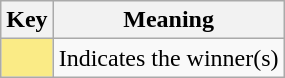<table class="wikitable">
<tr>
<th scope="col" width=%>Key</th>
<th scope="col" width=%>Meaning</th>
</tr>
<tr>
<td style="background:#FAEB86"></td>
<td>Indicates the winner(s)</td>
</tr>
</table>
